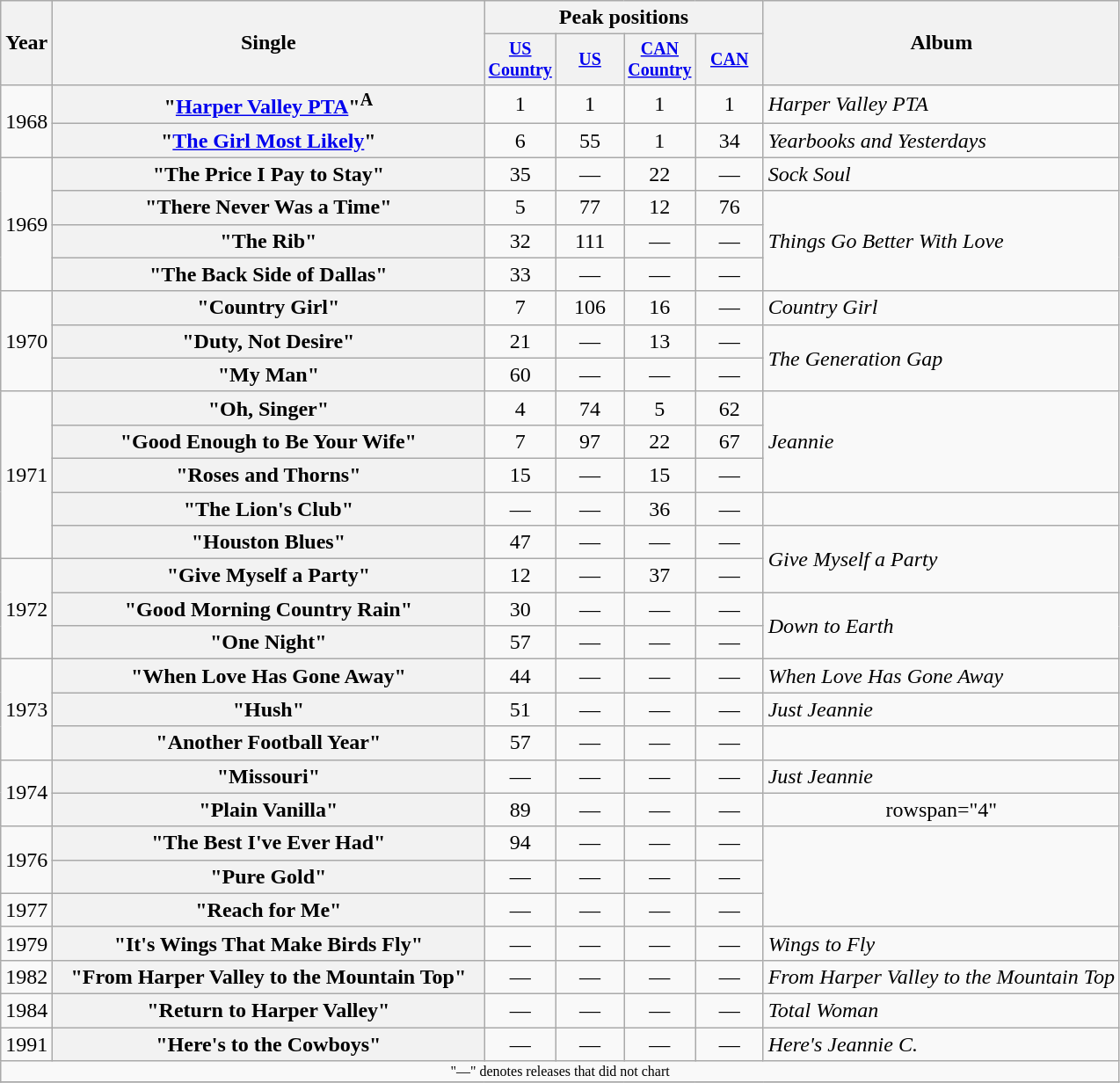<table class="wikitable plainrowheaders" style="text-align:center;">
<tr>
<th rowspan="2">Year</th>
<th rowspan="2" style="width:20em;">Single</th>
<th colspan="4">Peak positions</th>
<th rowspan="2">Album</th>
</tr>
<tr style="font-size:smaller;">
<th style="width:45px;"><a href='#'>US Country</a><br></th>
<th style="width:45px;"><a href='#'>US</a><br></th>
<th style="width:45px;"><a href='#'>CAN Country</a><br></th>
<th style="width:45px;"><a href='#'>CAN</a><br></th>
</tr>
<tr>
<td rowspan="2">1968</td>
<th scope="row">"<a href='#'>Harper Valley PTA</a>"<sup>A</sup></th>
<td>1</td>
<td>1</td>
<td>1</td>
<td>1</td>
<td align="left"><em>Harper Valley PTA</em></td>
</tr>
<tr>
<th scope="row">"<a href='#'>The Girl Most Likely</a>"</th>
<td>6</td>
<td>55</td>
<td>1</td>
<td>34</td>
<td align="left"><em>Yearbooks and Yesterdays</em></td>
</tr>
<tr>
<td rowspan="4">1969</td>
<th scope="row">"The Price I Pay to Stay"</th>
<td>35</td>
<td>—</td>
<td>22</td>
<td>—</td>
<td align="left"><em>Sock Soul</em></td>
</tr>
<tr>
<th scope="row">"There Never Was a Time"</th>
<td>5</td>
<td>77</td>
<td>12</td>
<td>76</td>
<td align="left" rowspan="3"><em>Things Go Better With Love</em></td>
</tr>
<tr>
<th scope="row">"The Rib"</th>
<td>32</td>
<td>111</td>
<td>—</td>
<td>—</td>
</tr>
<tr>
<th scope="row">"The Back Side of Dallas"</th>
<td>33</td>
<td>—</td>
<td>—</td>
<td>—</td>
</tr>
<tr>
<td rowspan="3">1970</td>
<th scope="row">"Country Girl"</th>
<td>7</td>
<td>106</td>
<td>16</td>
<td>—</td>
<td align="left"><em>Country Girl</em></td>
</tr>
<tr>
<th scope="row">"Duty, Not Desire"</th>
<td>21</td>
<td>—</td>
<td>13</td>
<td>—</td>
<td align="left" rowspan="2"><em>The Generation Gap</em></td>
</tr>
<tr>
<th scope="row">"My Man"</th>
<td>60</td>
<td>—</td>
<td>—</td>
<td>—</td>
</tr>
<tr>
<td rowspan="5">1971</td>
<th scope="row">"Oh, Singer"</th>
<td>4</td>
<td>74</td>
<td>5</td>
<td>62</td>
<td align="left" rowspan="3"><em>Jeannie</em></td>
</tr>
<tr>
<th scope="row">"Good Enough to Be Your Wife"</th>
<td>7</td>
<td>97</td>
<td>22</td>
<td>67</td>
</tr>
<tr>
<th scope="row">"Roses and Thorns"</th>
<td>15</td>
<td>—</td>
<td>15</td>
<td>—</td>
</tr>
<tr>
<th scope="row">"The Lion's Club"</th>
<td>—</td>
<td>—</td>
<td>36</td>
<td>—</td>
<td></td>
</tr>
<tr>
<th scope="row">"Houston Blues"</th>
<td>47</td>
<td>—</td>
<td>—</td>
<td>—</td>
<td align="left" rowspan="2"><em>Give Myself a Party</em></td>
</tr>
<tr>
<td rowspan="3">1972</td>
<th scope="row">"Give Myself a Party"</th>
<td>12</td>
<td>—</td>
<td>37</td>
<td>—</td>
</tr>
<tr>
<th scope="row">"Good Morning Country Rain"</th>
<td>30</td>
<td>—</td>
<td>—</td>
<td>—</td>
<td align="left" rowspan="2"><em>Down to Earth</em></td>
</tr>
<tr>
<th scope="row">"One Night"</th>
<td>57</td>
<td>—</td>
<td>—</td>
<td>—</td>
</tr>
<tr>
<td rowspan="3">1973</td>
<th scope="row">"When Love Has Gone Away"</th>
<td>44</td>
<td>—</td>
<td>—</td>
<td>—</td>
<td align="left"><em>When Love Has Gone Away</em></td>
</tr>
<tr>
<th scope="row">"Hush"</th>
<td>51</td>
<td>—</td>
<td>—</td>
<td>—</td>
<td align="left"><em>Just Jeannie</em></td>
</tr>
<tr>
<th scope="row">"Another Football Year"</th>
<td>57</td>
<td>—</td>
<td>—</td>
<td>—</td>
<td></td>
</tr>
<tr>
<td rowspan="2">1974</td>
<th scope="row">"Missouri"</th>
<td>—</td>
<td>—</td>
<td>—</td>
<td>—</td>
<td align="left"><em>Just Jeannie</em></td>
</tr>
<tr>
<th scope="row">"Plain Vanilla" </th>
<td>89</td>
<td>—</td>
<td>—</td>
<td>—</td>
<td>rowspan="4" </td>
</tr>
<tr>
<td rowspan="2">1976</td>
<th scope="row">"The Best I've Ever Had"</th>
<td>94</td>
<td>—</td>
<td>—</td>
<td>—</td>
</tr>
<tr>
<th scope="row">"Pure Gold"</th>
<td>—</td>
<td>—</td>
<td>—</td>
<td>—</td>
</tr>
<tr>
<td>1977</td>
<th scope="row">"Reach for Me"</th>
<td>—</td>
<td>—</td>
<td>—</td>
<td>—</td>
</tr>
<tr>
<td>1979</td>
<th scope="row">"It's Wings That Make Birds Fly"</th>
<td>—</td>
<td>—</td>
<td>—</td>
<td>—</td>
<td align="left"><em>Wings to Fly</em></td>
</tr>
<tr>
<td>1982</td>
<th scope="row">"From Harper Valley to the Mountain Top"</th>
<td>—</td>
<td>—</td>
<td>—</td>
<td>—</td>
<td align="left"><em>From Harper Valley to the Mountain Top</em></td>
</tr>
<tr>
<td>1984</td>
<th scope="row">"Return to Harper Valley"</th>
<td>—</td>
<td>—</td>
<td>—</td>
<td>—</td>
<td align="left"><em>Total Woman</em></td>
</tr>
<tr>
<td>1991</td>
<th scope="row">"Here's to the Cowboys"</th>
<td>—</td>
<td>—</td>
<td>—</td>
<td>—</td>
<td align="left"><em>Here's Jeannie C.</em></td>
</tr>
<tr>
<td colspan="7" style="font-size:8pt">"—" denotes releases that did not chart</td>
</tr>
<tr>
</tr>
</table>
